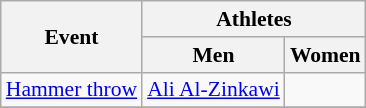<table class=wikitable style="font-size:90%">
<tr>
<th rowspan=2>Event</th>
<th colspan=2>Athletes</th>
</tr>
<tr>
<th>Men</th>
<th>Women</th>
</tr>
<tr>
<td><a href='#'>Hammer throw</a></td>
<td><a href='#'>Ali Al-Zinkawi</a></td>
<td></td>
</tr>
<tr>
</tr>
</table>
